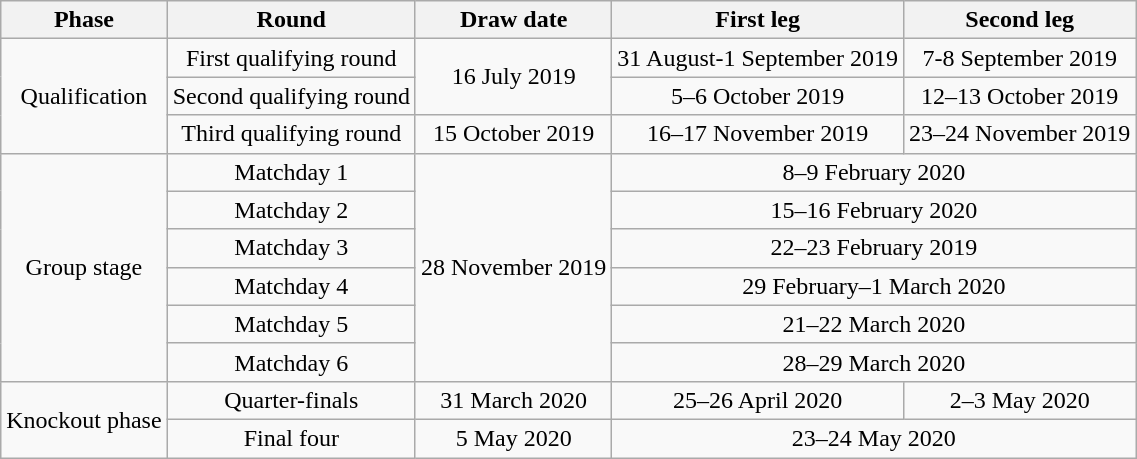<table class="wikitable" style="text-align:center">
<tr>
<th>Phase</th>
<th>Round</th>
<th>Draw date</th>
<th>First leg</th>
<th>Second leg</th>
</tr>
<tr>
<td rowspan=3>Qualification</td>
<td>First qualifying round</td>
<td rowspan=2>16 July 2019</td>
<td>31 August-1 September 2019</td>
<td>7-8 September 2019</td>
</tr>
<tr>
<td>Second qualifying round</td>
<td>5–6 October 2019</td>
<td>12–13 October 2019</td>
</tr>
<tr>
<td>Third qualifying round</td>
<td>15 October 2019</td>
<td>16–17 November 2019</td>
<td>23–24 November 2019</td>
</tr>
<tr>
<td rowspan=6>Group stage</td>
<td>Matchday 1</td>
<td rowspan=6>28 November 2019</td>
<td colspan=2>8–9 February 2020</td>
</tr>
<tr>
<td>Matchday 2</td>
<td colspan=2>15–16 February 2020</td>
</tr>
<tr>
<td>Matchday 3</td>
<td colspan=2>22–23 February 2019</td>
</tr>
<tr>
<td>Matchday 4</td>
<td colspan=2>29 February–1 March 2020</td>
</tr>
<tr>
<td>Matchday 5</td>
<td colspan=2>21–22 March 2020</td>
</tr>
<tr>
<td>Matchday 6</td>
<td colspan=2>28–29 March 2020</td>
</tr>
<tr>
<td rowspan=3>Knockout phase</td>
<td>Quarter-finals</td>
<td>31 March 2020</td>
<td>25–26 April 2020</td>
<td>2–3 May 2020</td>
</tr>
<tr>
<td>Final four</td>
<td>5 May 2020</td>
<td colspan=2>23–24 May 2020</td>
</tr>
</table>
